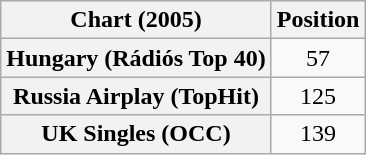<table class="wikitable plainrowheaders" style="text-align:center">
<tr>
<th>Chart (2005)</th>
<th>Position</th>
</tr>
<tr>
<th scope="row">Hungary (Rádiós Top 40)</th>
<td>57</td>
</tr>
<tr>
<th scope="row">Russia Airplay (TopHit)</th>
<td>125</td>
</tr>
<tr>
<th scope="row">UK Singles (OCC)</th>
<td>139</td>
</tr>
</table>
